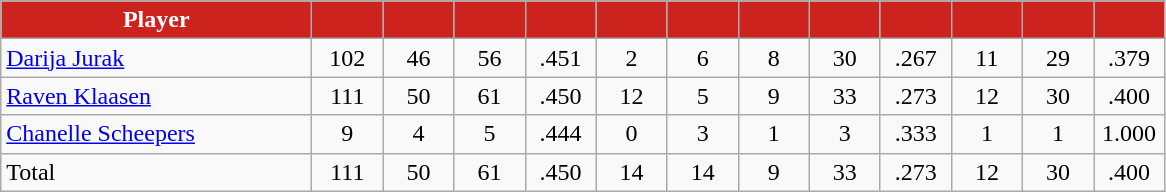<table class="wikitable" style="text-align:center">
<tr>
<th style="background:#CD231F; color:white" width="200px">Player</th>
<th style="background:#CD231F; color:white" width="40px"></th>
<th style="background:#CD231F; color:white" width="40px"></th>
<th style="background:#CD231F; color:white" width="40px"></th>
<th style="background:#CD231F; color:white" width="40px"></th>
<th style="background:#CD231F; color:white" width="40px"></th>
<th style="background:#CD231F; color:white" width="40px"></th>
<th style="background:#CD231F; color:white" width="40px"></th>
<th style="background:#CD231F; color:white" width="40px"></th>
<th style="background:#CD231F; color:white" width="40px"></th>
<th style="background:#CD231F; color:white" width="40px"></th>
<th style="background:#CD231F; color:white" width="40px"></th>
<th style="background:#CD231F; color:white" width="40px"></th>
</tr>
<tr>
<td style="text-align:left"><a href='#'>Darija Jurak</a></td>
<td>102</td>
<td>46</td>
<td>56</td>
<td>.451</td>
<td>2</td>
<td>6</td>
<td>8</td>
<td>30</td>
<td>.267</td>
<td>11</td>
<td>29</td>
<td>.379</td>
</tr>
<tr>
<td style="text-align:left"><a href='#'>Raven Klaasen</a></td>
<td>111</td>
<td>50</td>
<td>61</td>
<td>.450</td>
<td>12</td>
<td>5</td>
<td>9</td>
<td>33</td>
<td>.273</td>
<td>12</td>
<td>30</td>
<td>.400</td>
</tr>
<tr>
<td style="text-align:left"><a href='#'>Chanelle Scheepers</a></td>
<td>9</td>
<td>4</td>
<td>5</td>
<td>.444</td>
<td>0</td>
<td>3</td>
<td>1</td>
<td>3</td>
<td>.333</td>
<td>1</td>
<td>1</td>
<td>1.000</td>
</tr>
<tr>
<td style="text-align:left">Total</td>
<td>111</td>
<td>50</td>
<td>61</td>
<td>.450</td>
<td>14</td>
<td>14</td>
<td>9</td>
<td>33</td>
<td>.273</td>
<td>12</td>
<td>30</td>
<td>.400</td>
</tr>
</table>
